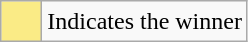<table class="wikitable">
<tr>
<td style="background:#FAEB86; height:20px; width:20px"></td>
<td>Indicates the winner</td>
</tr>
</table>
